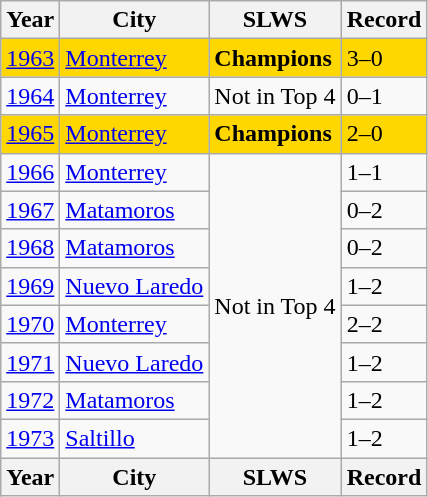<table class="wikitable">
<tr>
<th>Year</th>
<th>City</th>
<th>SLWS</th>
<th>Record</th>
</tr>
<tr style="background:gold;">
<td><a href='#'>1963</a></td>
<td><a href='#'>Monterrey</a></td>
<td><strong>Champions</strong></td>
<td>3–0</td>
</tr>
<tr>
<td><a href='#'>1964</a></td>
<td><a href='#'>Monterrey</a></td>
<td>Not in Top 4</td>
<td>0–1</td>
</tr>
<tr style="background:gold;">
<td><a href='#'>1965</a></td>
<td><a href='#'>Monterrey</a></td>
<td><strong>Champions</strong></td>
<td>2–0</td>
</tr>
<tr>
<td><a href='#'>1966</a></td>
<td><a href='#'>Monterrey</a></td>
<td rowspan=8>Not in Top 4</td>
<td>1–1</td>
</tr>
<tr>
<td><a href='#'>1967</a></td>
<td><a href='#'>Matamoros</a></td>
<td>0–2</td>
</tr>
<tr>
<td><a href='#'>1968</a></td>
<td><a href='#'>Matamoros</a></td>
<td>0–2</td>
</tr>
<tr>
<td><a href='#'>1969</a></td>
<td><a href='#'>Nuevo Laredo</a></td>
<td>1–2</td>
</tr>
<tr>
<td><a href='#'>1970</a></td>
<td><a href='#'>Monterrey</a></td>
<td>2–2</td>
</tr>
<tr>
<td><a href='#'>1971</a></td>
<td><a href='#'>Nuevo Laredo</a></td>
<td>1–2</td>
</tr>
<tr>
<td><a href='#'>1972</a></td>
<td><a href='#'>Matamoros</a></td>
<td>1–2</td>
</tr>
<tr>
<td><a href='#'>1973</a></td>
<td><a href='#'>Saltillo</a></td>
<td>1–2</td>
</tr>
<tr>
<th>Year</th>
<th>City</th>
<th>SLWS</th>
<th>Record</th>
</tr>
</table>
